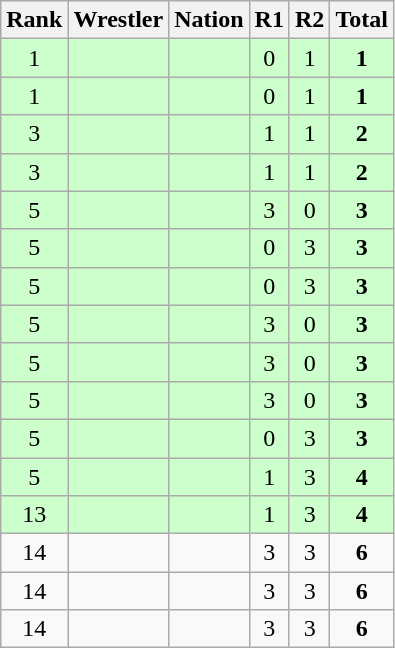<table class="wikitable sortable" style="text-align:center;">
<tr>
<th>Rank</th>
<th>Wrestler</th>
<th>Nation</th>
<th>R1</th>
<th>R2</th>
<th>Total</th>
</tr>
<tr style="background:#cfc;">
<td>1</td>
<td align=left></td>
<td align=left></td>
<td>0</td>
<td>1</td>
<td><strong>1</strong></td>
</tr>
<tr style="background:#cfc;">
<td>1</td>
<td align=left></td>
<td align=left></td>
<td>0</td>
<td>1</td>
<td><strong>1</strong></td>
</tr>
<tr style="background:#cfc;">
<td>3</td>
<td align=left></td>
<td align=left></td>
<td>1</td>
<td>1</td>
<td><strong>2</strong></td>
</tr>
<tr style="background:#cfc;">
<td>3</td>
<td align=left></td>
<td align=left></td>
<td>1</td>
<td>1</td>
<td><strong>2</strong></td>
</tr>
<tr style="background:#cfc;">
<td>5</td>
<td align=left></td>
<td align=left></td>
<td>3</td>
<td>0</td>
<td><strong>3</strong></td>
</tr>
<tr style="background:#cfc;">
<td>5</td>
<td align=left></td>
<td align=left></td>
<td>0</td>
<td>3</td>
<td><strong>3</strong></td>
</tr>
<tr style="background:#cfc;">
<td>5</td>
<td align=left></td>
<td align=left></td>
<td>0</td>
<td>3</td>
<td><strong>3</strong></td>
</tr>
<tr style="background:#cfc;">
<td>5</td>
<td align=left></td>
<td align=left></td>
<td>3</td>
<td>0</td>
<td><strong>3</strong></td>
</tr>
<tr style="background:#cfc;">
<td>5</td>
<td align=left></td>
<td align=left></td>
<td>3</td>
<td>0</td>
<td><strong>3</strong></td>
</tr>
<tr style="background:#cfc;">
<td>5</td>
<td align=left></td>
<td align=left></td>
<td>3</td>
<td>0</td>
<td><strong>3</strong></td>
</tr>
<tr style="background:#cfc;">
<td>5</td>
<td align=left></td>
<td align=left></td>
<td>0</td>
<td>3</td>
<td><strong>3</strong></td>
</tr>
<tr style="background:#cfc;">
<td>5</td>
<td align=left></td>
<td align=left></td>
<td>1</td>
<td>3</td>
<td><strong>4</strong></td>
</tr>
<tr style="background:#cfc;">
<td>13</td>
<td align=left></td>
<td align=left></td>
<td>1</td>
<td>3</td>
<td><strong>4</strong></td>
</tr>
<tr>
<td>14</td>
<td align=left></td>
<td align=left></td>
<td>3</td>
<td>3</td>
<td><strong>6</strong></td>
</tr>
<tr>
<td>14</td>
<td align=left></td>
<td align=left></td>
<td>3</td>
<td>3</td>
<td><strong>6</strong></td>
</tr>
<tr>
<td>14</td>
<td align=left></td>
<td align=left></td>
<td>3</td>
<td>3</td>
<td><strong>6</strong></td>
</tr>
</table>
